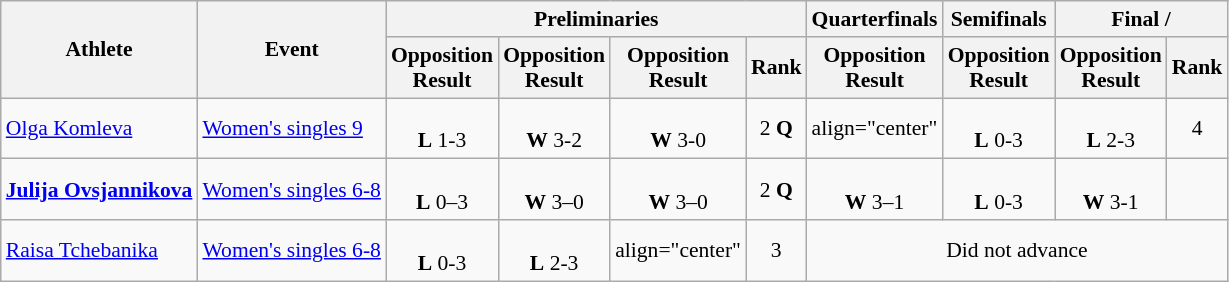<table class=wikitable style="font-size:90%">
<tr>
<th rowspan="2">Athlete</th>
<th rowspan="2">Event</th>
<th colspan="4">Preliminaries</th>
<th>Quarterfinals</th>
<th>Semifinals</th>
<th colspan="2">Final / </th>
</tr>
<tr>
<th>Opposition<br>Result</th>
<th>Opposition<br>Result</th>
<th>Opposition<br>Result</th>
<th>Rank</th>
<th>Opposition<br>Result</th>
<th>Opposition<br>Result</th>
<th>Opposition<br>Result</th>
<th>Rank</th>
</tr>
<tr>
<td><a href='#'>Olga Komleva</a></td>
<td><a href='#'>Women's singles 9</a></td>
<td align="center"><br><strong>L</strong> 1-3</td>
<td align="center"><br><strong>W</strong> 3-2</td>
<td align="center"><br><strong>W</strong> 3-0</td>
<td align="center">2 <strong>Q</strong></td>
<td>align="center" </td>
<td align="center"><br><strong>L</strong> 0-3</td>
<td align="center"><br><strong>L</strong> 2-3</td>
<td align="center">4</td>
</tr>
<tr>
<td><strong><a href='#'>Julija Ovsjannikova</a></strong></td>
<td><a href='#'>Women's singles 6-8</a></td>
<td align="center"><br><strong>L</strong> 0–3</td>
<td align="center"><br><strong>W</strong> 3–0</td>
<td align="center"><br><strong>W</strong> 3–0</td>
<td align="center">2 <strong>Q</strong></td>
<td align="center"><br><strong>W</strong> 3–1</td>
<td align="center"><br><strong>L</strong> 0-3</td>
<td align="center"><br><strong>W</strong> 3-1</td>
<td align="center"></td>
</tr>
<tr>
<td><a href='#'>Raisa Tchebanika</a></td>
<td><a href='#'>Women's singles 6-8</a></td>
<td align="center"><br><strong>L</strong> 0-3</td>
<td align="center"><br><strong>L</strong> 2-3</td>
<td>align="center" </td>
<td align="center">3</td>
<td align="center" colspan="4">Did not advance</td>
</tr>
</table>
